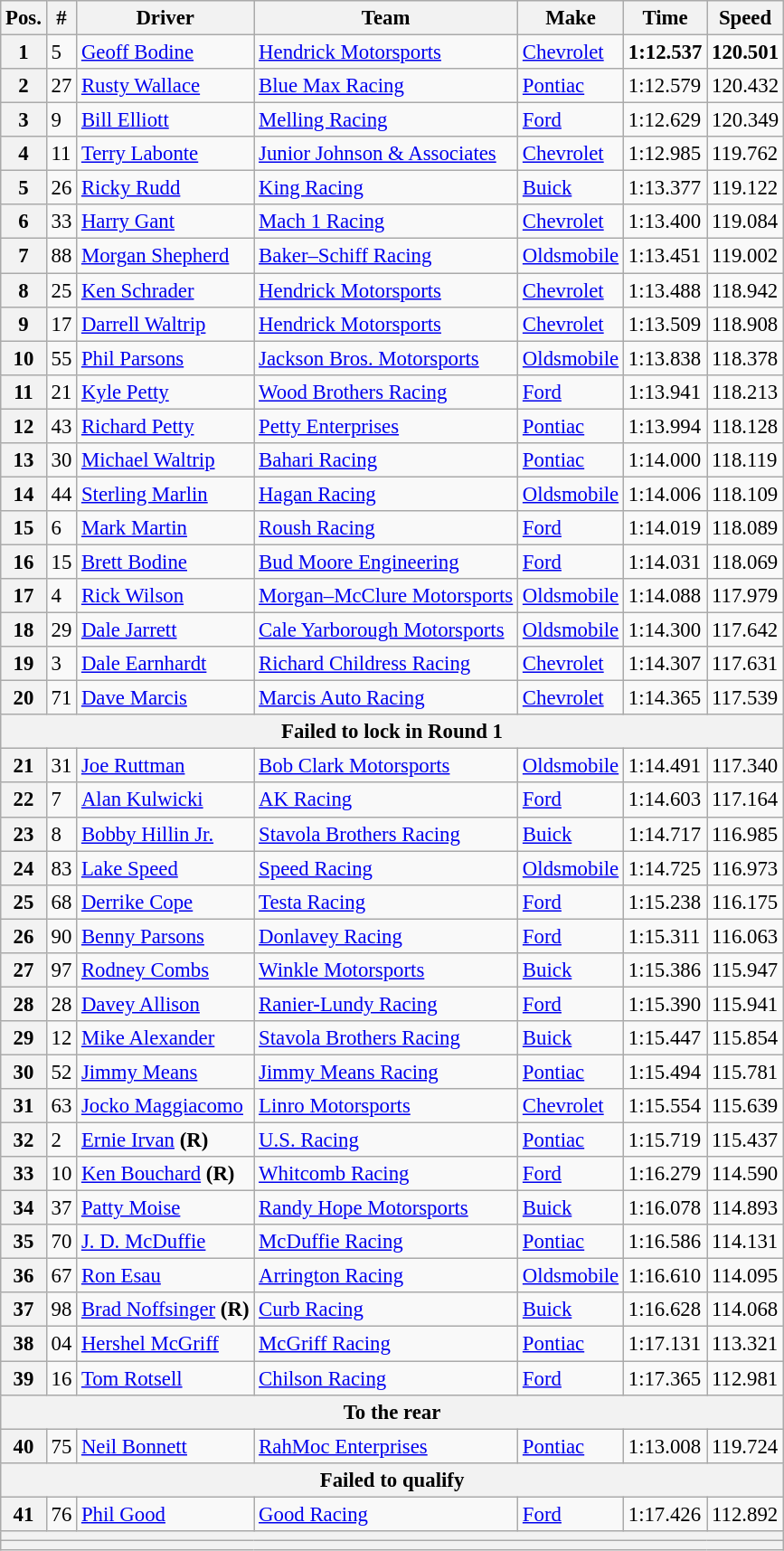<table class="wikitable" style="font-size:95%">
<tr>
<th>Pos.</th>
<th>#</th>
<th>Driver</th>
<th>Team</th>
<th>Make</th>
<th>Time</th>
<th>Speed</th>
</tr>
<tr>
<th>1</th>
<td>5</td>
<td><a href='#'>Geoff Bodine</a></td>
<td><a href='#'>Hendrick Motorsports</a></td>
<td><a href='#'>Chevrolet</a></td>
<td><strong>1:12.537</strong></td>
<td><strong>120.501</strong></td>
</tr>
<tr>
<th>2</th>
<td>27</td>
<td><a href='#'>Rusty Wallace</a></td>
<td><a href='#'>Blue Max Racing</a></td>
<td><a href='#'>Pontiac</a></td>
<td>1:12.579</td>
<td>120.432</td>
</tr>
<tr>
<th>3</th>
<td>9</td>
<td><a href='#'>Bill Elliott</a></td>
<td><a href='#'>Melling Racing</a></td>
<td><a href='#'>Ford</a></td>
<td>1:12.629</td>
<td>120.349</td>
</tr>
<tr>
<th>4</th>
<td>11</td>
<td><a href='#'>Terry Labonte</a></td>
<td><a href='#'>Junior Johnson & Associates</a></td>
<td><a href='#'>Chevrolet</a></td>
<td>1:12.985</td>
<td>119.762</td>
</tr>
<tr>
<th>5</th>
<td>26</td>
<td><a href='#'>Ricky Rudd</a></td>
<td><a href='#'>King Racing</a></td>
<td><a href='#'>Buick</a></td>
<td>1:13.377</td>
<td>119.122</td>
</tr>
<tr>
<th>6</th>
<td>33</td>
<td><a href='#'>Harry Gant</a></td>
<td><a href='#'>Mach 1 Racing</a></td>
<td><a href='#'>Chevrolet</a></td>
<td>1:13.400</td>
<td>119.084</td>
</tr>
<tr>
<th>7</th>
<td>88</td>
<td><a href='#'>Morgan Shepherd</a></td>
<td><a href='#'>Baker–Schiff Racing</a></td>
<td><a href='#'>Oldsmobile</a></td>
<td>1:13.451</td>
<td>119.002</td>
</tr>
<tr>
<th>8</th>
<td>25</td>
<td><a href='#'>Ken Schrader</a></td>
<td><a href='#'>Hendrick Motorsports</a></td>
<td><a href='#'>Chevrolet</a></td>
<td>1:13.488</td>
<td>118.942</td>
</tr>
<tr>
<th>9</th>
<td>17</td>
<td><a href='#'>Darrell Waltrip</a></td>
<td><a href='#'>Hendrick Motorsports</a></td>
<td><a href='#'>Chevrolet</a></td>
<td>1:13.509</td>
<td>118.908</td>
</tr>
<tr>
<th>10</th>
<td>55</td>
<td><a href='#'>Phil Parsons</a></td>
<td><a href='#'>Jackson Bros. Motorsports</a></td>
<td><a href='#'>Oldsmobile</a></td>
<td>1:13.838</td>
<td>118.378</td>
</tr>
<tr>
<th>11</th>
<td>21</td>
<td><a href='#'>Kyle Petty</a></td>
<td><a href='#'>Wood Brothers Racing</a></td>
<td><a href='#'>Ford</a></td>
<td>1:13.941</td>
<td>118.213</td>
</tr>
<tr>
<th>12</th>
<td>43</td>
<td><a href='#'>Richard Petty</a></td>
<td><a href='#'>Petty Enterprises</a></td>
<td><a href='#'>Pontiac</a></td>
<td>1:13.994</td>
<td>118.128</td>
</tr>
<tr>
<th>13</th>
<td>30</td>
<td><a href='#'>Michael Waltrip</a></td>
<td><a href='#'>Bahari Racing</a></td>
<td><a href='#'>Pontiac</a></td>
<td>1:14.000</td>
<td>118.119</td>
</tr>
<tr>
<th>14</th>
<td>44</td>
<td><a href='#'>Sterling Marlin</a></td>
<td><a href='#'>Hagan Racing</a></td>
<td><a href='#'>Oldsmobile</a></td>
<td>1:14.006</td>
<td>118.109</td>
</tr>
<tr>
<th>15</th>
<td>6</td>
<td><a href='#'>Mark Martin</a></td>
<td><a href='#'>Roush Racing</a></td>
<td><a href='#'>Ford</a></td>
<td>1:14.019</td>
<td>118.089</td>
</tr>
<tr>
<th>16</th>
<td>15</td>
<td><a href='#'>Brett Bodine</a></td>
<td><a href='#'>Bud Moore Engineering</a></td>
<td><a href='#'>Ford</a></td>
<td>1:14.031</td>
<td>118.069</td>
</tr>
<tr>
<th>17</th>
<td>4</td>
<td><a href='#'>Rick Wilson</a></td>
<td><a href='#'>Morgan–McClure Motorsports</a></td>
<td><a href='#'>Oldsmobile</a></td>
<td>1:14.088</td>
<td>117.979</td>
</tr>
<tr>
<th>18</th>
<td>29</td>
<td><a href='#'>Dale Jarrett</a></td>
<td><a href='#'>Cale Yarborough Motorsports</a></td>
<td><a href='#'>Oldsmobile</a></td>
<td>1:14.300</td>
<td>117.642</td>
</tr>
<tr>
<th>19</th>
<td>3</td>
<td><a href='#'>Dale Earnhardt</a></td>
<td><a href='#'>Richard Childress Racing</a></td>
<td><a href='#'>Chevrolet</a></td>
<td>1:14.307</td>
<td>117.631</td>
</tr>
<tr>
<th>20</th>
<td>71</td>
<td><a href='#'>Dave Marcis</a></td>
<td><a href='#'>Marcis Auto Racing</a></td>
<td><a href='#'>Chevrolet</a></td>
<td>1:14.365</td>
<td>117.539</td>
</tr>
<tr>
<th colspan="7">Failed to lock in Round 1</th>
</tr>
<tr>
<th>21</th>
<td>31</td>
<td><a href='#'>Joe Ruttman</a></td>
<td><a href='#'>Bob Clark Motorsports</a></td>
<td><a href='#'>Oldsmobile</a></td>
<td>1:14.491</td>
<td>117.340</td>
</tr>
<tr>
<th>22</th>
<td>7</td>
<td><a href='#'>Alan Kulwicki</a></td>
<td><a href='#'>AK Racing</a></td>
<td><a href='#'>Ford</a></td>
<td>1:14.603</td>
<td>117.164</td>
</tr>
<tr>
<th>23</th>
<td>8</td>
<td><a href='#'>Bobby Hillin Jr.</a></td>
<td><a href='#'>Stavola Brothers Racing</a></td>
<td><a href='#'>Buick</a></td>
<td>1:14.717</td>
<td>116.985</td>
</tr>
<tr>
<th>24</th>
<td>83</td>
<td><a href='#'>Lake Speed</a></td>
<td><a href='#'>Speed Racing</a></td>
<td><a href='#'>Oldsmobile</a></td>
<td>1:14.725</td>
<td>116.973</td>
</tr>
<tr>
<th>25</th>
<td>68</td>
<td><a href='#'>Derrike Cope</a></td>
<td><a href='#'>Testa Racing</a></td>
<td><a href='#'>Ford</a></td>
<td>1:15.238</td>
<td>116.175</td>
</tr>
<tr>
<th>26</th>
<td>90</td>
<td><a href='#'>Benny Parsons</a></td>
<td><a href='#'>Donlavey Racing</a></td>
<td><a href='#'>Ford</a></td>
<td>1:15.311</td>
<td>116.063</td>
</tr>
<tr>
<th>27</th>
<td>97</td>
<td><a href='#'>Rodney Combs</a></td>
<td><a href='#'>Winkle Motorsports</a></td>
<td><a href='#'>Buick</a></td>
<td>1:15.386</td>
<td>115.947</td>
</tr>
<tr>
<th>28</th>
<td>28</td>
<td><a href='#'>Davey Allison</a></td>
<td><a href='#'>Ranier-Lundy Racing</a></td>
<td><a href='#'>Ford</a></td>
<td>1:15.390</td>
<td>115.941</td>
</tr>
<tr>
<th>29</th>
<td>12</td>
<td><a href='#'>Mike Alexander</a></td>
<td><a href='#'>Stavola Brothers Racing</a></td>
<td><a href='#'>Buick</a></td>
<td>1:15.447</td>
<td>115.854</td>
</tr>
<tr>
<th>30</th>
<td>52</td>
<td><a href='#'>Jimmy Means</a></td>
<td><a href='#'>Jimmy Means Racing</a></td>
<td><a href='#'>Pontiac</a></td>
<td>1:15.494</td>
<td>115.781</td>
</tr>
<tr>
<th>31</th>
<td>63</td>
<td><a href='#'>Jocko Maggiacomo</a></td>
<td><a href='#'>Linro Motorsports</a></td>
<td><a href='#'>Chevrolet</a></td>
<td>1:15.554</td>
<td>115.639</td>
</tr>
<tr>
<th>32</th>
<td>2</td>
<td><a href='#'>Ernie Irvan</a> <strong>(R)</strong></td>
<td><a href='#'>U.S. Racing</a></td>
<td><a href='#'>Pontiac</a></td>
<td>1:15.719</td>
<td>115.437</td>
</tr>
<tr>
<th>33</th>
<td>10</td>
<td><a href='#'>Ken Bouchard</a> <strong>(R)</strong></td>
<td><a href='#'>Whitcomb Racing</a></td>
<td><a href='#'>Ford</a></td>
<td>1:16.279</td>
<td>114.590</td>
</tr>
<tr>
<th>34</th>
<td>37</td>
<td><a href='#'>Patty Moise</a></td>
<td><a href='#'>Randy Hope Motorsports</a></td>
<td><a href='#'>Buick</a></td>
<td>1:16.078</td>
<td>114.893</td>
</tr>
<tr>
<th>35</th>
<td>70</td>
<td><a href='#'>J. D. McDuffie</a></td>
<td><a href='#'>McDuffie Racing</a></td>
<td><a href='#'>Pontiac</a></td>
<td>1:16.586</td>
<td>114.131</td>
</tr>
<tr>
<th>36</th>
<td>67</td>
<td><a href='#'>Ron Esau</a></td>
<td><a href='#'>Arrington Racing</a></td>
<td><a href='#'>Oldsmobile</a></td>
<td>1:16.610</td>
<td>114.095</td>
</tr>
<tr>
<th>37</th>
<td>98</td>
<td><a href='#'>Brad Noffsinger</a> <strong>(R)</strong></td>
<td><a href='#'>Curb Racing</a></td>
<td><a href='#'>Buick</a></td>
<td>1:16.628</td>
<td>114.068</td>
</tr>
<tr>
<th>38</th>
<td>04</td>
<td><a href='#'>Hershel McGriff</a></td>
<td><a href='#'>McGriff Racing</a></td>
<td><a href='#'>Pontiac</a></td>
<td>1:17.131</td>
<td>113.321</td>
</tr>
<tr>
<th>39</th>
<td>16</td>
<td><a href='#'>Tom Rotsell</a></td>
<td><a href='#'>Chilson Racing</a></td>
<td><a href='#'>Ford</a></td>
<td>1:17.365</td>
<td>112.981</td>
</tr>
<tr>
<th colspan="7">To the rear</th>
</tr>
<tr>
<th>40</th>
<td>75</td>
<td><a href='#'>Neil Bonnett</a></td>
<td><a href='#'>RahMoc Enterprises</a></td>
<td><a href='#'>Pontiac</a></td>
<td>1:13.008</td>
<td>119.724</td>
</tr>
<tr>
<th colspan="7">Failed to qualify</th>
</tr>
<tr>
<th>41</th>
<td>76</td>
<td><a href='#'>Phil Good</a></td>
<td><a href='#'>Good Racing</a></td>
<td><a href='#'>Ford</a></td>
<td>1:17.426</td>
<td>112.892</td>
</tr>
<tr>
<th colspan="7"></th>
</tr>
<tr>
<th colspan="7"></th>
</tr>
</table>
